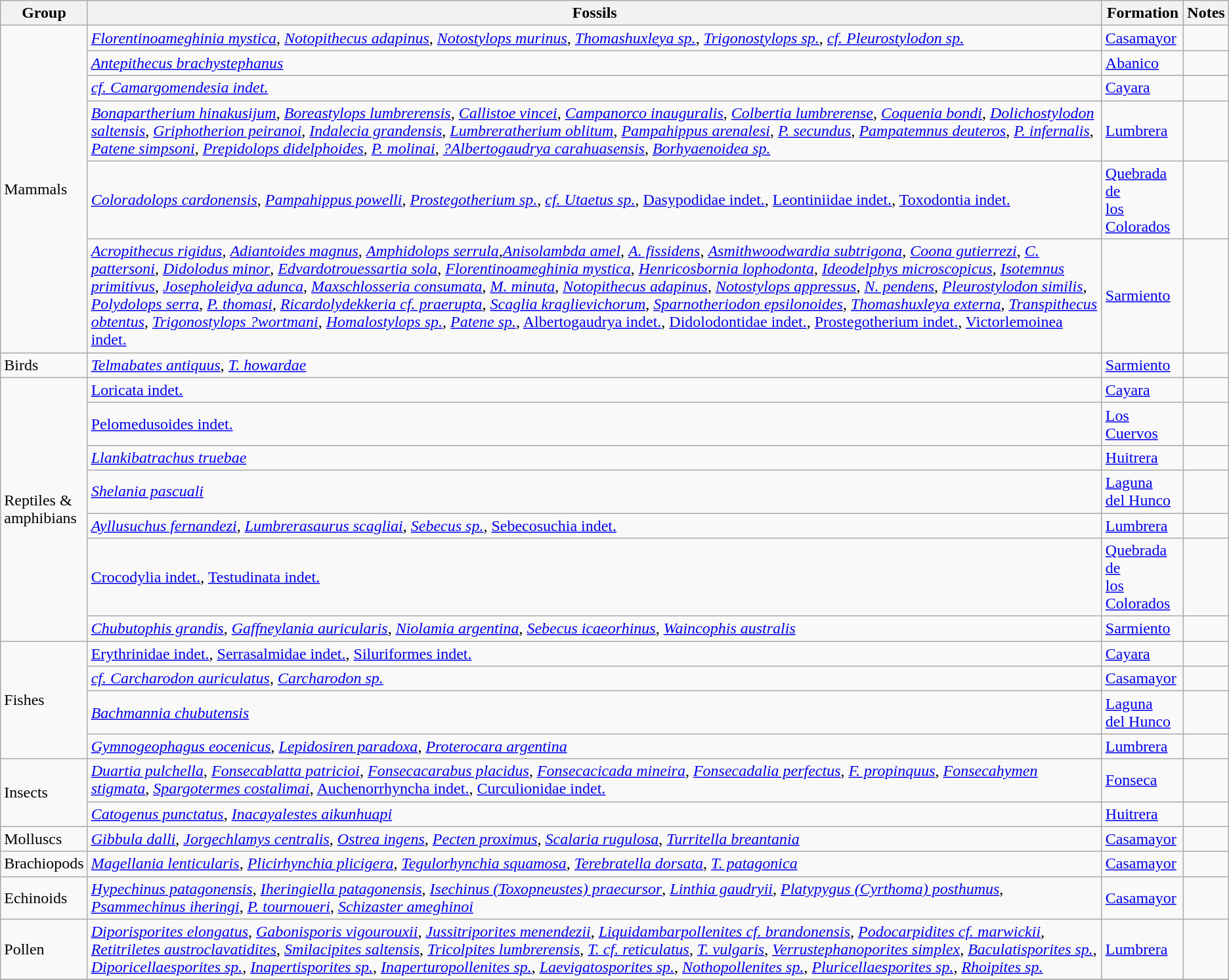<table class="wikitable sortable">
<tr>
<th>Group</th>
<th>Fossils</th>
<th>Formation</th>
<th class=unsortable>Notes</th>
</tr>
<tr>
<td rowspan=6>Mammals</td>
<td><em><a href='#'>Florentinoameghinia mystica</a></em>, <em><a href='#'>Notopithecus adapinus</a></em>, <em><a href='#'>Notostylops murinus</a></em>, <em><a href='#'>Thomashuxleya sp.</a></em>, <em><a href='#'>Trigonostylops sp.</a></em>, <em><a href='#'>cf. Pleurostylodon sp.</a></em></td>
<td><a href='#'>Casamayor</a></td>
<td></td>
</tr>
<tr>
<td><em><a href='#'>Antepithecus brachystephanus</a></em></td>
<td><a href='#'>Abanico</a></td>
<td></td>
</tr>
<tr>
<td><em><a href='#'>cf. Camargomendesia indet.</a></em></td>
<td><a href='#'>Cayara</a></td>
<td></td>
</tr>
<tr>
<td><em><a href='#'>Bonapartherium hinakusijum</a></em>, <em><a href='#'>Boreastylops lumbrerensis</a></em>, <em><a href='#'>Callistoe vincei</a></em>, <em><a href='#'>Campanorco inauguralis</a></em>, <em><a href='#'>Colbertia lumbrerense</a></em>, <em><a href='#'>Coquenia bondi</a></em>, <em><a href='#'>Dolichostylodon saltensis</a></em>, <em><a href='#'>Griphotherion peiranoi</a></em>, <em><a href='#'>Indalecia grandensis</a></em>, <em><a href='#'>Lumbreratherium oblitum</a></em>, <em><a href='#'>Pampahippus arenalesi</a></em>, <em><a href='#'>P. secundus</a></em>, <em><a href='#'>Pampatemnus deuteros</a></em>, <em><a href='#'>P. infernalis</a></em>, <em><a href='#'>Patene simpsoni</a></em>, <em><a href='#'>Prepidolops didelphoides</a></em>, <em><a href='#'>P. molinai</a></em>, <em><a href='#'>?Albertogaudrya carahuasensis</a></em>, <em><a href='#'>Borhyaenoidea sp.</a></em></td>
<td><a href='#'>Lumbrera</a></td>
<td></td>
</tr>
<tr>
<td><em><a href='#'>Coloradolops cardonensis</a></em>, <em><a href='#'>Pampahippus powelli</a></em>, <em><a href='#'>Prostegotherium sp.</a></em>, <em><a href='#'>cf. Utaetus sp.</a></em>, <a href='#'>Dasypodidae indet.</a>, <a href='#'>Leontiniidae indet.</a>, <a href='#'>Toxodontia indet.</a></td>
<td><a href='#'>Quebrada de<br>los Colorados</a></td>
<td></td>
</tr>
<tr>
<td><em><a href='#'>Acropithecus rigidus</a></em>, <em><a href='#'>Adiantoides magnus</a></em>, <em><a href='#'>Amphidolops serrula</a></em>,<em><a href='#'>Anisolambda amel</a></em>, <em><a href='#'>A. fissidens</a></em>, <em><a href='#'>Asmithwoodwardia subtrigona</a></em>,  <em><a href='#'>Coona gutierrezi</a></em>, <em><a href='#'>C. pattersoni</a></em>, <em><a href='#'>Didolodus minor</a></em>, <em><a href='#'>Edvardotrouessartia sola</a></em>, <em><a href='#'>Florentinoameghinia mystica</a></em>, <em><a href='#'>Henricosbornia lophodonta</a></em>, <em><a href='#'>Ideodelphys microscopicus</a></em>, <em><a href='#'>Isotemnus primitivus</a></em>, <em><a href='#'>Josepholeidya adunca</a></em>, <em><a href='#'>Maxschlosseria consumata</a></em>, <em><a href='#'>M. minuta</a></em>, <em><a href='#'>Notopithecus adapinus</a></em>, <em><a href='#'>Notostylops appressus</a></em>, <em><a href='#'>N. pendens</a></em>, <em><a href='#'>Pleurostylodon similis</a></em>, <em><a href='#'>Polydolops serra</a></em>, <em><a href='#'>P. thomasi</a></em>, <em><a href='#'>Ricardolydekkeria cf. praerupta</a></em>, <em><a href='#'>Scaglia kraglievichorum</a></em>, <em><a href='#'>Sparnotheriodon epsilonoides</a></em>, <em><a href='#'>Thomashuxleya externa</a></em>, <em><a href='#'>Transpithecus obtentus</a></em>, <em><a href='#'>Trigonostylops ?wortmani</a></em>, <em><a href='#'>Homalostylops sp.</a></em>, <em><a href='#'>Patene sp.</a></em>, <a href='#'>Albertogaudrya indet.</a>, <a href='#'>Didolodontidae indet.</a>, <a href='#'>Prostegotherium indet.</a>, <a href='#'>Victorlemoinea indet.</a></td>
<td><a href='#'>Sarmiento</a></td>
<td></td>
</tr>
<tr>
<td>Birds</td>
<td><em><a href='#'>Telmabates antiquus</a></em>, <em><a href='#'>T. howardae</a></em></td>
<td><a href='#'>Sarmiento</a></td>
<td></td>
</tr>
<tr>
<td rowspan=7>Reptiles &<br>amphibians</td>
<td><a href='#'>Loricata indet.</a></td>
<td><a href='#'>Cayara</a></td>
<td></td>
</tr>
<tr>
<td><a href='#'>Pelomedusoides indet.</a></td>
<td><a href='#'>Los Cuervos</a></td>
<td></td>
</tr>
<tr>
<td><em><a href='#'>Llankibatrachus truebae</a></em></td>
<td><a href='#'>Huitrera</a></td>
<td></td>
</tr>
<tr>
<td><em><a href='#'>Shelania pascuali</a></em></td>
<td><a href='#'>Laguna<br>del Hunco</a></td>
<td></td>
</tr>
<tr>
<td><em><a href='#'>Ayllusuchus fernandezi</a></em>, <em><a href='#'>Lumbrerasaurus scagliai</a></em>, <em><a href='#'>Sebecus sp.</a></em>, <a href='#'>Sebecosuchia indet.</a></td>
<td><a href='#'>Lumbrera</a></td>
<td></td>
</tr>
<tr>
<td><a href='#'>Crocodylia indet.</a>, <a href='#'>Testudinata indet.</a></td>
<td><a href='#'>Quebrada de<br>los Colorados</a></td>
<td></td>
</tr>
<tr>
<td><em><a href='#'>Chubutophis grandis</a></em>, <em><a href='#'>Gaffneylania auricularis</a></em>, <em><a href='#'>Niolamia argentina</a></em>, <em><a href='#'>Sebecus icaeorhinus</a></em>, <em><a href='#'>Waincophis australis</a></em></td>
<td><a href='#'>Sarmiento</a></td>
<td></td>
</tr>
<tr>
<td rowspan=4>Fishes</td>
<td><a href='#'>Erythrinidae indet.</a>, <a href='#'>Serrasalmidae indet.</a>, <a href='#'>Siluriformes indet.</a></td>
<td><a href='#'>Cayara</a></td>
<td></td>
</tr>
<tr>
<td><em><a href='#'>cf. Carcharodon auriculatus</a></em>, <em><a href='#'>Carcharodon sp.</a></em></td>
<td><a href='#'>Casamayor</a></td>
<td></td>
</tr>
<tr>
<td><em><a href='#'>Bachmannia chubutensis</a></em></td>
<td><a href='#'>Laguna<br>del Hunco</a></td>
<td></td>
</tr>
<tr>
<td><em><a href='#'>Gymnogeophagus eocenicus</a></em>, <em><a href='#'>Lepidosiren paradoxa</a></em>, <em><a href='#'>Proterocara argentina</a></em></td>
<td><a href='#'>Lumbrera</a></td>
<td></td>
</tr>
<tr>
<td rowspan=2>Insects</td>
<td><em><a href='#'>Duartia pulchella</a></em>, <em><a href='#'>Fonsecablatta patricioi</a></em>, <em><a href='#'>Fonsecacarabus placidus</a></em>, <em><a href='#'>Fonsecacicada mineira</a></em>, <em><a href='#'>Fonsecadalia perfectus</a></em>, <em><a href='#'>F. propinquus</a></em>, <em><a href='#'>Fonsecahymen stigmata</a></em>, <em><a href='#'>Spargotermes costalimai</a></em>, <a href='#'>Auchenorrhyncha indet.</a>, <a href='#'>Curculionidae indet.</a></td>
<td><a href='#'>Fonseca</a></td>
<td></td>
</tr>
<tr>
<td><em><a href='#'>Catogenus punctatus</a></em>, <em><a href='#'>Inacayalestes aikunhuapi</a></em></td>
<td><a href='#'>Huitrera</a></td>
<td></td>
</tr>
<tr>
<td>Molluscs</td>
<td><em><a href='#'>Gibbula dalli</a></em>, <em><a href='#'>Jorgechlamys centralis</a></em>, <em><a href='#'>Ostrea ingens</a></em>, <em><a href='#'>Pecten proximus</a></em>, <em><a href='#'>Scalaria rugulosa</a></em>, <em><a href='#'>Turritella breantania</a></em></td>
<td><a href='#'>Casamayor</a></td>
<td></td>
</tr>
<tr>
<td>Brachiopods</td>
<td><em><a href='#'>Magellania lenticularis</a></em>, <em><a href='#'>Plicirhynchia plicigera</a></em>, <em><a href='#'>Tegulorhynchia squamosa</a></em>, <em><a href='#'>Terebratella dorsata</a></em>, <em><a href='#'>T. patagonica</a></em></td>
<td><a href='#'>Casamayor</a></td>
<td></td>
</tr>
<tr>
<td>Echinoids</td>
<td><em><a href='#'>Hypechinus patagonensis</a></em>, <em><a href='#'>Iheringiella patagonensis</a></em>, <em><a href='#'>Isechinus (Toxopneustes) praecursor</a></em>, <em><a href='#'>Linthia gaudryii</a></em>, <em><a href='#'>Platypygus (Cyrthoma) posthumus</a></em>, <em><a href='#'>Psammechinus iheringi</a></em>, <em><a href='#'>P. tournoueri</a></em>,  <em><a href='#'>Schizaster ameghinoi</a></em></td>
<td><a href='#'>Casamayor</a></td>
<td></td>
</tr>
<tr>
<td>Pollen</td>
<td><em><a href='#'>Diporisporites elongatus</a></em>, <em><a href='#'>Gabonisporis vigourouxii</a></em>, <em><a href='#'>Jussitriporites menendezii</a></em>, <em><a href='#'>Liquidambarpollenites cf. brandonensis</a></em>, <em><a href='#'>Podocarpidites cf. marwickii</a></em>, <em><a href='#'>Retitriletes austroclavatidites</a></em>, <em><a href='#'>Smilacipites saltensis</a></em>, <em><a href='#'>Tricolpites lumbrerensis</a></em>, <em><a href='#'>T. cf. reticulatus</a></em>, <em><a href='#'>T. vulgaris</a></em>, <em><a href='#'>Verrustephanoporites simplex</a></em>, <em><a href='#'>Baculatisporites sp.</a></em>, <em><a href='#'>Diporicellaesporites sp.</a></em>, <em><a href='#'>Inapertisporites sp.</a></em>, <em><a href='#'>Inaperturopollenites sp.</a></em>, <em><a href='#'>Laevigatosporites sp.</a></em>, <em><a href='#'>Nothopollenites sp.</a></em>, <em><a href='#'>Pluricellaesporites sp.</a></em>, <em><a href='#'>Rhoipites sp.</a></em></td>
<td><a href='#'>Lumbrera</a></td>
<td></td>
</tr>
<tr>
</tr>
</table>
